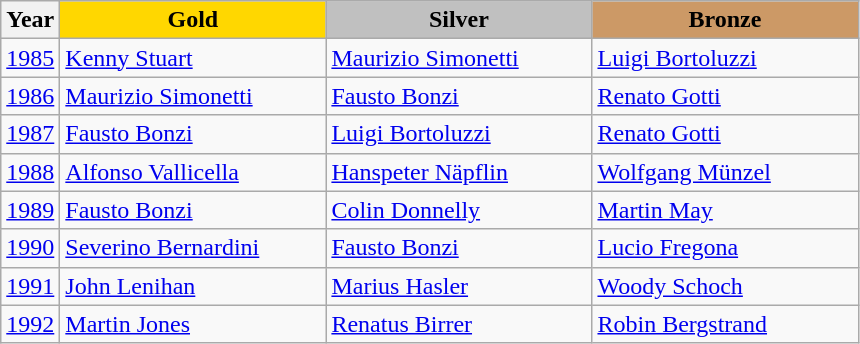<table class="wikitable" width= style="font-size:90%; text-align:left">
<tr>
<th>Year</th>
<th style="width:170px; background:gold">Gold</th>
<th style="width:170px; background:silver">Silver</th>
<th style="width:170px; background:#cc9966">Bronze</th>
</tr>
<tr>
<td align=center><a href='#'>1985</a></td>
<td> <a href='#'>Kenny Stuart</a></td>
<td> <a href='#'>Maurizio Simonetti</a></td>
<td> <a href='#'>Luigi Bortoluzzi</a></td>
</tr>
<tr>
<td align=center><a href='#'>1986</a></td>
<td> <a href='#'>Maurizio Simonetti</a></td>
<td> <a href='#'>Fausto Bonzi</a></td>
<td> <a href='#'>Renato Gotti</a></td>
</tr>
<tr>
<td align=center><a href='#'>1987</a></td>
<td> <a href='#'>Fausto Bonzi</a></td>
<td> <a href='#'>Luigi Bortoluzzi</a></td>
<td> <a href='#'>Renato Gotti</a></td>
</tr>
<tr>
<td align=center><a href='#'>1988</a></td>
<td> <a href='#'>Alfonso Vallicella</a></td>
<td> <a href='#'>Hanspeter Näpflin</a></td>
<td> <a href='#'>Wolfgang Münzel</a></td>
</tr>
<tr>
<td align=center><a href='#'>1989</a></td>
<td> <a href='#'>Fausto Bonzi</a></td>
<td> <a href='#'>Colin Donnelly</a></td>
<td> <a href='#'>Martin May</a></td>
</tr>
<tr>
<td align=center><a href='#'>1990</a></td>
<td> <a href='#'>Severino Bernardini</a></td>
<td> <a href='#'>Fausto Bonzi</a></td>
<td> <a href='#'>Lucio Fregona</a></td>
</tr>
<tr>
<td align=center><a href='#'>1991</a></td>
<td> <a href='#'>John Lenihan</a></td>
<td> <a href='#'>Marius Hasler</a></td>
<td> <a href='#'>Woody Schoch</a></td>
</tr>
<tr>
<td align=center><a href='#'>1992</a></td>
<td> <a href='#'>Martin Jones</a></td>
<td> <a href='#'>Renatus Birrer</a></td>
<td> <a href='#'>Robin Bergstrand</a></td>
</tr>
</table>
